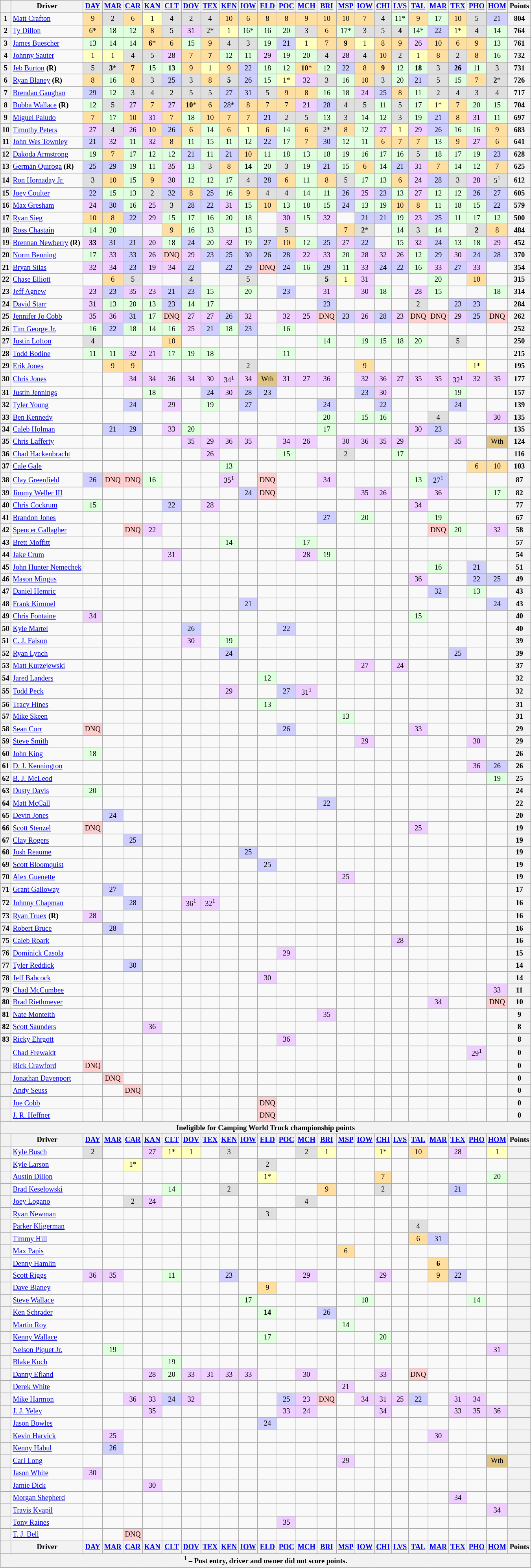<table class="wikitable" style="font-size:77%; text-align:center;">
<tr valign="center">
<th valign="middle"></th>
<th valign="middle">Driver</th>
<th><a href='#'>DAY</a></th>
<th><a href='#'>MAR</a></th>
<th><a href='#'>CAR</a></th>
<th><a href='#'>KAN</a></th>
<th><a href='#'>CLT</a></th>
<th><a href='#'>DOV</a></th>
<th><a href='#'>TEX</a></th>
<th><a href='#'>KEN</a></th>
<th><a href='#'>IOW</a></th>
<th><a href='#'>ELD</a></th>
<th><a href='#'>POC</a></th>
<th><a href='#'>MCH</a></th>
<th><a href='#'>BRI</a></th>
<th><a href='#'>MSP</a></th>
<th><a href='#'>IOW</a></th>
<th><a href='#'>CHI</a></th>
<th><a href='#'>LVS</a></th>
<th><a href='#'>TAL</a></th>
<th><a href='#'>MAR</a></th>
<th><a href='#'>TEX</a></th>
<th><a href='#'>PHO</a></th>
<th><a href='#'>HOM</a></th>
<th valign="middle">Points</th>
</tr>
<tr>
<th>1</th>
<td align="left"><a href='#'>Matt Crafton</a></td>
<td style="background:#FFDF9F;">9</td>
<td style="background:#DFDFDF;">2</td>
<td style="background:#FFDF9F;">6</td>
<td style="background:#FFFFBF;">1</td>
<td style="background:#DFDFDF;">4</td>
<td style="background:#DFDFDF;">2</td>
<td style="background:#DFDFDF;">4</td>
<td style="background:#FFDF9F;">10</td>
<td style="background:#FFDF9F;">6</td>
<td style="background:#FFDF9F;">8</td>
<td style="background:#FFDF9F;">8</td>
<td style="background:#FFDF9F;">9</td>
<td style="background:#FFDF9F;">10</td>
<td style="background:#FFDF9F;">10</td>
<td style="background:#FFDF9F;">7</td>
<td style="background:#DFDFDF;">4</td>
<td style="background:#DFFFDF;">11*</td>
<td style="background:#FFDF9F;">9</td>
<td style="background:#DFFFDF;">17</td>
<td style="background:#FFDF9F;">10</td>
<td style="background:#DFDFDF;">5</td>
<td style="background:#CFCFFF;">21</td>
<th>804</th>
</tr>
<tr>
<th>2</th>
<td align="left"><a href='#'>Ty Dillon</a></td>
<td style="background:#FFDF9F;">6*</td>
<td style="background:#DFFFDF;">18</td>
<td style="background:#DFFFDF;">12</td>
<td style="background:#FFDF9F;">8</td>
<td style="background:#DFDFDF;">5</td>
<td style="background:#EFCFFF;">31</td>
<td style="background:#DFDFDF;">2*</td>
<td style="background:#FFFFBF;">1</td>
<td style="background:#DFFFDF;">16*</td>
<td style="background:#DFFFDF;">16</td>
<td style="background:#DFFFDF;">20</td>
<td style="background:#DFDFDF;">3</td>
<td style="background:#FFDF9F;">6</td>
<td style="background:#DFFFDF;">17*</td>
<td style="background:#DFDFDF;">3</td>
<td style="background:#DFDFDF;">5</td>
<td style="background:#DFDFDF;"><strong>4</strong></td>
<td style="background:#DFFFDF;">14*</td>
<td style="background:#CFCFFF;">22</td>
<td style="background:#FFFFBF;">1*</td>
<td style="background:#DFDFDF;">4</td>
<td style="background:#DFFFDF;">14</td>
<th>764</th>
</tr>
<tr>
<th>3</th>
<td align="left"><a href='#'>James Buescher</a></td>
<td style="background:#DFFFDF;">13</td>
<td style="background:#DFFFDF;">14</td>
<td style="background:#DFFFDF;">14</td>
<td style="background:#FFDF9F;"><strong>6</strong>*</td>
<td style="background:#FFDF9F;">6</td>
<td style="background:#DFFFDF;">15</td>
<td style="background:#FFDF9F;">9</td>
<td style="background:#DFDFDF;">4</td>
<td style="background:#DFDFDF;">3</td>
<td style="background:#DFFFDF;">19</td>
<td style="background:#CFCFFF;">21</td>
<td style="background:#FFFFBF;">1</td>
<td style="background:#FFDF9F;">7</td>
<td style="background:#FFDF9F;"><strong>9</strong></td>
<td style="background:#FFFFBF;">1</td>
<td style="background:#FFDF9F;">8</td>
<td style="background:#FFDF9F;">9</td>
<td style="background:#EFCFFF;">26</td>
<td style="background:#FFDF9F;">10</td>
<td style="background:#FFDF9F;">6</td>
<td style="background:#FFDF9F;">9</td>
<td style="background:#DFFFDF;">13</td>
<th>761</th>
</tr>
<tr>
<th>4</th>
<td align="left"><a href='#'>Johnny Sauter</a></td>
<td style="background:#FFFFBF;">1</td>
<td style="background:#FFFFBF;">1</td>
<td style="background:#DFDFDF;">4</td>
<td style="background:#DFDFDF;">5</td>
<td style="background:#EFCFFF;">28</td>
<td style="background:#FFDF9F;">7</td>
<td style="background:#FFDF9F;"><strong>7</strong></td>
<td style="background:#DFFFDF;">12</td>
<td style="background:#DFFFDF;">11</td>
<td style="background:#EFCFFF;">29</td>
<td style="background:#DFFFDF;">19</td>
<td style="background:#DFFFDF;">20</td>
<td style="background:#DFDFDF;">4</td>
<td style="background:#EFCFFF;">28</td>
<td style="background:#DFDFDF;">4</td>
<td style="background:#FFDF9F;">10</td>
<td style="background:#DFDFDF;">2</td>
<td style="background:#FFFFBF;">1</td>
<td style="background:#FFDF9F;">8</td>
<td style="background:#DFDFDF;">2</td>
<td style="background:#FFDF9F;">8</td>
<td style="background:#DFFFDF;">16</td>
<th>732</th>
</tr>
<tr>
<th>5</th>
<td align="left"><a href='#'>Jeb Burton</a> <strong>(R)</strong></td>
<td style="background:#DFDFDF;">5</td>
<td style="background:#DFDFDF;"><strong>3</strong>*</td>
<td style="background:#FFDF9F;"><strong>7</strong></td>
<td style="background:#DFFFDF;">15</td>
<td style="background:#DFFFDF;"><strong>13</strong></td>
<td style="background:#FFDF9F;">9</td>
<td style="background:#FFFFBF;">1</td>
<td style="background:#FFDF9F;">9</td>
<td style="background:#CFCFFF;">22</td>
<td style="background:#DFFFDF;">18</td>
<td style="background:#DFFFDF;">12</td>
<td style="background:#FFDF9F;"><strong>10</strong>*</td>
<td style="background:#DFFFDF;">12</td>
<td style="background:#CFCFFF;">22</td>
<td style="background:#FFDF9F;">8</td>
<td style="background:#FFDF9F;"><strong>9</strong></td>
<td style="background:#DFFFDF;">12</td>
<td style="background:#DFFFDF;"><strong>18</strong></td>
<td style="background:#DFDFDF;">3</td>
<td style="background:#CFCFFF;"><strong>26</strong></td>
<td style="background:#DFFFDF;">11</td>
<td style="background:#DFDFDF;">3</td>
<th>731</th>
</tr>
<tr>
<th>6</th>
<td align="left"><a href='#'>Ryan Blaney</a> <strong>(R)</strong></td>
<td style="background:#FFDF9F;">8</td>
<td style="background:#DFFFDF;">16</td>
<td style="background:#FFDF9F;">8</td>
<td style="background:#DFDFDF;">3</td>
<td style="background:#CFCFFF;">25</td>
<td style="background:#DFDFDF;">3</td>
<td style="background:#FFDF9F;">8</td>
<td style="background:#DFDFDF;"><strong>5</strong></td>
<td style="background:#CFCFFF;">26</td>
<td style="background:#DFFFDF;">15</td>
<td style="background:#FFFFBF;">1*</td>
<td style="background:#EFCFFF;">32</td>
<td style="background:#DFDFDF;">3</td>
<td style="background:#DFFFDF;">16</td>
<td style="background:#FFDF9F;">10</td>
<td style="background:#DFDFDF;">3</td>
<td style="background:#DFFFDF;">20</td>
<td style="background:#CFCFFF;">21</td>
<td style="background:#DFDFDF;">5</td>
<td style="background:#DFFFDF;">15</td>
<td style="background:#FFDF9F;">7</td>
<td style="background:#DFDFDF;"><strong>2</strong>*</td>
<th>726</th>
</tr>
<tr>
<th>7</th>
<td align="left"><a href='#'>Brendan Gaughan</a></td>
<td style="background:#CFCFFF;">29</td>
<td style="background:#DFFFDF;">12</td>
<td style="background:#DFDFDF;">3</td>
<td style="background:#DFDFDF;">4</td>
<td style="background:#DFDFDF;">2</td>
<td style="background:#DFDFDF;">5</td>
<td style="background:#DFDFDF;">5</td>
<td style="background:#CFCFFF;">27</td>
<td style="background:#CFCFFF;">31</td>
<td style="background:#DFDFDF;">5</td>
<td style="background:#FFDF9F;">9</td>
<td style="background:#FFDF9F;">8</td>
<td style="background:#DFFFDF;">16</td>
<td style="background:#DFFFDF;">18</td>
<td style="background:#EFCFFF;">24</td>
<td style="background:#CFCFFF;">25</td>
<td style="background:#FFDF9F;">8</td>
<td style="background:#DFFFDF;">11</td>
<td style="background:#DFDFDF;">2</td>
<td style="background:#DFDFDF;">4</td>
<td style="background:#DFDFDF;">3</td>
<td style="background:#DFDFDF;">4</td>
<th>717</th>
</tr>
<tr>
<th>8</th>
<td align="left"><a href='#'>Bubba Wallace</a> <strong>(R)</strong></td>
<td style="background:#DFFFDF;">12</td>
<td style="background:#DFDFDF;">5</td>
<td style="background:#EFCFFF;">27</td>
<td style="background:#FFDF9F;">7</td>
<td style="background:#EFCFFF;">27</td>
<td style="background:#FFDF9F;"><strong>10</strong>*</td>
<td style="background:#FFDF9F;">6</td>
<td style="background:#CFCFFF;">28*</td>
<td style="background:#FFDF9F;">8</td>
<td style="background:#FFDF9F;">7</td>
<td style="background:#FFDF9F;">7</td>
<td style="background:#EFCFFF;">21</td>
<td style="background:#CFCFFF;">28</td>
<td style="background:#DFDFDF;">4</td>
<td style="background:#DFDFDF;">5</td>
<td style="background:#DFFFDF;">11</td>
<td style="background:#DFDFDF;">5</td>
<td style="background:#DFFFDF;">17</td>
<td style="background:#FFFFBF;">1*</td>
<td style="background:#FFDF9F;">7</td>
<td style="background:#DFFFDF;">20</td>
<td style="background:#DFFFDF;">15</td>
<th>704</th>
</tr>
<tr>
<th>9</th>
<td align="left"><a href='#'>Miguel Paludo</a></td>
<td style="background:#FFDF9F;">7</td>
<td style="background:#DFFFDF;">17</td>
<td style="background:#FFDF9F;">10</td>
<td style="background:#EFCFFF;">31</td>
<td style="background:#FFDF9F;">7</td>
<td style="background:#DFFFDF;">18</td>
<td style="background:#FFDF9F;">10</td>
<td style="background:#FFDF9F;">7</td>
<td style="background:#FFDF9F;">7</td>
<td style="background:#CFCFFF;">21</td>
<td style="background:#DFDFDF;"><em>2</em></td>
<td style="background:#DFDFDF;">5</td>
<td style="background:#DFFFDF;">13</td>
<td style="background:#DFDFDF;">3</td>
<td style="background:#DFFFDF;">14</td>
<td style="background:#DFFFDF;">12</td>
<td style="background:#DFDFDF;">3</td>
<td style="background:#DFFFDF;">19</td>
<td style="background:#CFCFFF;">21</td>
<td style="background:#FFDF9F;">8</td>
<td style="background:#EFCFFF;">31</td>
<td style="background:#DFFFDF;">11</td>
<th>697</th>
</tr>
<tr>
<th>10</th>
<td align="left"><a href='#'>Timothy Peters</a></td>
<td style="background:#EFCFFF;">27</td>
<td style="background:#DFDFDF;">4</td>
<td style="background:#EFCFFF;">26</td>
<td style="background:#FFDF9F;">10</td>
<td style="background:#CFCFFF;">26</td>
<td style="background:#FFDF9F;">6</td>
<td style="background:#DFFFDF;">14</td>
<td style="background:#FFDF9F;">6</td>
<td style="background:#FFFFBF;">1</td>
<td style="background:#FFDF9F;">6</td>
<td style="background:#DFFFDF;">14</td>
<td style="background:#FFDF9F;">6</td>
<td style="background:#DFDFDF;">2*</td>
<td style="background:#FFDF9F;">8</td>
<td style="background:#DFFFDF;">12</td>
<td style="background:#EFCFFF;">27</td>
<td style="background:#FFFFBF;">1</td>
<td style="background:#EFCFFF;">29</td>
<td style="background:#CFCFFF;">26</td>
<td style="background:#DFFFDF;">16</td>
<td style="background:#DFFFDF;">16</td>
<td style="background:#FFDF9F;">9</td>
<th>683</th>
</tr>
<tr>
<th>11</th>
<td align="left"><a href='#'>John Wes Townley</a></td>
<td style="background:#CFCFFF;">21</td>
<td style="background:#EFCFFF;">32</td>
<td style="background:#DFFFDF;">11</td>
<td style="background:#EFCFFF;">32</td>
<td style="background:#FFDF9F;">8</td>
<td style="background:#DFFFDF;">11</td>
<td style="background:#DFFFDF;">15</td>
<td style="background:#DFFFDF;">11</td>
<td style="background:#DFFFDF;">12</td>
<td style="background:#CFCFFF;">22</td>
<td style="background:#DFFFDF;">17</td>
<td style="background:#FFDF9F;">7</td>
<td style="background:#CFCFFF;">30</td>
<td style="background:#DFFFDF;">12</td>
<td style="background:#DFFFDF;">11</td>
<td style="background:#FFDF9F;">6</td>
<td style="background:#FFDF9F;">7</td>
<td style="background:#FFDF9F;">7</td>
<td style="background:#DFFFDF;">13</td>
<td style="background:#FFDF9F;">9</td>
<td style="background:#EFCFFF;">27</td>
<td style="background:#FFDF9F;">6</td>
<th>641</th>
</tr>
<tr>
<th>12</th>
<td align="left"><a href='#'>Dakoda Armstrong</a></td>
<td style="background:#DFFFDF;">19</td>
<td style="background:#FFDF9F;">7</td>
<td style="background:#DFFFDF;">17</td>
<td style="background:#DFFFDF;">12</td>
<td style="background:#DFFFDF;">12</td>
<td style="background:#CFCFFF;">21</td>
<td style="background:#DFFFDF;">11</td>
<td style="background:#CFCFFF;">21</td>
<td style="background:#FFDF9F;">10</td>
<td style="background:#DFFFDF;">11</td>
<td style="background:#DFFFDF;">18</td>
<td style="background:#DFFFDF;">13</td>
<td style="background:#DFFFDF;">18</td>
<td style="background:#DFFFDF;">19</td>
<td style="background:#DFFFDF;">16</td>
<td style="background:#DFFFDF;">17</td>
<td style="background:#DFFFDF;">16</td>
<td style="background:#DFDFDF;">5</td>
<td style="background:#DFFFDF;">18</td>
<td style="background:#DFFFDF;">17</td>
<td style="background:#DFFFDF;">19</td>
<td style="background:#CFCFFF;">23</td>
<th>628</th>
</tr>
<tr>
<th>13</th>
<td align="left"><a href='#'>Germán Quiroga</a> <strong>(R)</strong></td>
<td style="background:#CFCFFF;">25</td>
<td style="background:#CFCFFF;">29</td>
<td style="background:#DFFFDF;">19</td>
<td style="background:#DFFFDF;">11</td>
<td style="background:#EFCFFF;">35</td>
<td style="background:#DFFFDF;">13</td>
<td style="background:#DFDFDF;">3</td>
<td style="background:#FFDF9F;">8</td>
<td style="background:#DFFFDF;"><strong>14</strong></td>
<td style="background:#DFFFDF;">20</td>
<td style="background:#DFDFDF;">3</td>
<td style="background:#DFFFDF;">19</td>
<td style="background:#CFCFFF;">21</td>
<td style="background:#DFFFDF;">15</td>
<td style="background:#FFDF9F;">6</td>
<td style="background:#DFFFDF;">14</td>
<td style="background:#CFCFFF;">21</td>
<td style="background:#EFCFFF;">31</td>
<td style="background:#FFDF9F;">7</td>
<td style="background:#DFFFDF;">14</td>
<td style="background:#DFFFDF;">12</td>
<td style="background:#FFDF9F;">7</td>
<th>625</th>
</tr>
<tr>
<th>14</th>
<td align="left"><a href='#'>Ron Hornaday Jr.</a></td>
<td style="background:#DFDFDF;">3</td>
<td style="background:#FFDF9F;">10</td>
<td style="background:#DFFFDF;">15</td>
<td style="background:#FFDF9F;">9</td>
<td style="background:#EFCFFF;">30</td>
<td style="background:#DFFFDF;">12</td>
<td style="background:#DFFFDF;">12</td>
<td style="background:#DFFFDF;">17</td>
<td style="background:#DFDFDF;">4</td>
<td style="background:#CFCFFF;">28</td>
<td style="background:#FFDF9F;">6</td>
<td style="background:#DFFFDF;">11</td>
<td style="background:#FFDF9F;">8</td>
<td style="background:#DFDFDF;">5</td>
<td style="background:#DFFFDF;">17</td>
<td style="background:#DFFFDF;">13</td>
<td style="background:#FFDF9F;">6</td>
<td style="background:#EFCFFF;">24</td>
<td style="background:#CFCFFF;">28</td>
<td style="background:#DFDFDF;">3</td>
<td style="background:#EFCFFF;">28</td>
<td style="background:#DFDFDF;">5<sup>1</sup></td>
<th>612</th>
</tr>
<tr>
<th>15</th>
<td align="left"><a href='#'>Joey Coulter</a></td>
<td style="background:#CFCFFF;">22</td>
<td style="background:#DFFFDF;">15</td>
<td style="background:#DFFFDF;">13</td>
<td style="background:#DFDFDF;">2</td>
<td style="background:#CFCFFF;">32</td>
<td style="background:#FFDF9F;">8</td>
<td style="background:#CFCFFF;">25</td>
<td style="background:#DFFFDF;">16</td>
<td style="background:#FFDF9F;">9</td>
<td style="background:#DFDFDF;">4</td>
<td style="background:#DFDFDF;">4</td>
<td style="background:#DFFFDF;">14</td>
<td style="background:#DFFFDF;">11</td>
<td style="background:#CFCFFF;">26</td>
<td style="background:#EFCFFF;">25</td>
<td style="background:#CFCFFF;">23</td>
<td style="background:#DFFFDF;">13</td>
<td style="background:#EFCFFF;">27</td>
<td style="background:#DFFFDF;">12</td>
<td style="background:#DFFFDF;">12</td>
<td style="background:#CFCFFF;">26</td>
<td style="background:#CFCFFF;">27</td>
<th>605</th>
</tr>
<tr>
<th>16</th>
<td align="left"><a href='#'>Max Gresham</a></td>
<td style="background:#EFCFFF;">24</td>
<td style="background:#CFCFFF;">30</td>
<td style="background:#DFFFDF;">16</td>
<td style="background:#EFCFFF;">25</td>
<td style="background:#DFDFDF;">3</td>
<td style="background:#CFCFFF;">28</td>
<td style="background:#CFCFFF;">22</td>
<td style="background:#EFCFFF;">31</td>
<td style="background:#DFFFDF;">15</td>
<td style="background:#FFDF9F;">10</td>
<td style="background:#DFFFDF;">13</td>
<td style="background:#DFFFDF;">18</td>
<td style="background:#DFFFDF;">15</td>
<td style="background:#CFCFFF;">24</td>
<td style="background:#DFFFDF;">13</td>
<td style="background:#DFFFDF;">19</td>
<td style="background:#FFDF9F;">10</td>
<td style="background:#FFDF9F;">8</td>
<td style="background:#DFFFDF;">11</td>
<td style="background:#DFFFDF;">18</td>
<td style="background:#DFFFDF;">15</td>
<td style="background:#CFCFFF;">22</td>
<th>579</th>
</tr>
<tr>
<th>17</th>
<td align="left"><a href='#'>Ryan Sieg</a></td>
<td style="background:#FFDF9F;">10</td>
<td style="background:#FFDF9F;">8</td>
<td style="background:#CFCFFF;">22</td>
<td style="background:#EFCFFF;">29</td>
<td style="background:#DFFFDF;">15</td>
<td style="background:#DFFFDF;">17</td>
<td style="background:#DFFFDF;">16</td>
<td style="background:#DFFFDF;">20</td>
<td style="background:#DFFFDF;">18</td>
<td></td>
<td style="background:#EFCFFF;">30</td>
<td style="background:#DFFFDF;">15</td>
<td style="background:#EFCFFF;">32</td>
<td></td>
<td style="background:#CFCFFF;">21</td>
<td style="background:#CFCFFF;">21</td>
<td style="background:#DFFFDF;">19</td>
<td style="background:#EFCFFF;">23</td>
<td style="background:#CFCFFF;">25</td>
<td style="background:#DFFFDF;">11</td>
<td style="background:#DFFFDF;">17</td>
<td style="background:#DFFFDF;">12</td>
<th>500</th>
</tr>
<tr>
<th>18</th>
<td align="left"><a href='#'>Ross Chastain</a></td>
<td style="background:#DFFFDF;">14</td>
<td style="background:#DFFFDF;">20</td>
<td></td>
<td></td>
<td style="background:#FFDF9F;">9</td>
<td style="background:#DFFFDF;">16</td>
<td style="background:#DFFFDF;">13</td>
<td></td>
<td style="background:#DFFFDF;">13</td>
<td></td>
<td style="background:#DFDFDF;">5</td>
<td></td>
<td></td>
<td style="background:#FFDF9F;">7</td>
<td style="background:#DFDFDF;"><strong>2</strong>*</td>
<td></td>
<td style="background:#DFFFDF;">14</td>
<td style="background:#DFDFDF;">3</td>
<td style="background:#DFFFDF;">14</td>
<td></td>
<td style="background:#DFDFDF;"><strong>2</strong></td>
<td style="background:#FFDF9F;">8</td>
<th>484</th>
</tr>
<tr>
<th>19</th>
<td align="left"><a href='#'>Brennan Newberry</a> <strong>(R)</strong></td>
<td style="background:#EFCFFF;"><strong>33</strong></td>
<td style="background:#CFCFFF;">31</td>
<td style="background:#CFCFFF;">21</td>
<td style="background:#EFCFFF;">20</td>
<td style="background:#DFFFDF;">18</td>
<td style="background:#CFCFFF;">24</td>
<td style="background:#DFFFDF;">20</td>
<td style="background:#EFCFFF;">32</td>
<td style="background:#DFFFDF;">19</td>
<td style="background:#CFCFFF;">27</td>
<td style="background:#FFDF9F;">10</td>
<td style="background:#DFFFDF;">12</td>
<td style="background:#CFCFFF;">25</td>
<td style="background:#EFCFFF;">27</td>
<td style="background:#CFCFFF;">22</td>
<td></td>
<td style="background:#DFFFDF;">15</td>
<td style="background:#EFCFFF;">32</td>
<td style="background:#CFCFFF;">24</td>
<td style="background:#DFFFDF;">13</td>
<td style="background:#DFFFDF;">18</td>
<td style="background:#EFCFFF;">29</td>
<th>452</th>
</tr>
<tr>
<th>20</th>
<td align="left"><a href='#'>Norm Benning</a></td>
<td style="background:#DFFFDF;">17</td>
<td style="background:#EFCFFF;">33</td>
<td style="background:#CFCFFF;">33</td>
<td style="background:#EFCFFF;">26</td>
<td style="background:#FFCFCF;">DNQ</td>
<td style="background:#EFCFFF;">29</td>
<td style="background:#CFCFFF;">23</td>
<td style="background:#CFCFFF;">25</td>
<td style="background:#CFCFFF;">30</td>
<td style="background:#CFCFFF;">26</td>
<td style="background:#CFCFFF;">28</td>
<td style="background:#EFCFFF;">22</td>
<td style="background:#EFCFFF;">33</td>
<td style="background:#DFFFDF;">20</td>
<td style="background:#EFCFFF;">28</td>
<td style="background:#EFCFFF;">32</td>
<td style="background:#EFCFFF;">26</td>
<td style="background:#DFFFDF;">12</td>
<td style="background:#CFCFFF;">29</td>
<td style="background:#EFCFFF;">30</td>
<td style="background:#CFCFFF;">24</td>
<td style="background:#CFCFFF;">28</td>
<th>370</th>
</tr>
<tr>
<th>21</th>
<td align="left"><a href='#'>Bryan Silas</a></td>
<td style="background:#EFCFFF;">32</td>
<td style="background:#EFCFFF;">34</td>
<td style="background:#CFCFFF;">23</td>
<td style="background:#EFCFFF;">19</td>
<td style="background:#EFCFFF;">34</td>
<td style="background:#CFCFFF;">22</td>
<td></td>
<td style="background:#CFCFFF;">22</td>
<td style="background:#CFCFFF;">29</td>
<td style="background:#FFCFCF;">DNQ</td>
<td style="background:#CFCFFF;">24</td>
<td style="background:#DFFFDF;">16</td>
<td style="background:#CFCFFF;">29</td>
<td style="background:#DFFFDF;">11</td>
<td style="background:#EFCFFF;">33</td>
<td style="background:#CFCFFF;">24</td>
<td style="background:#CFCFFF;">22</td>
<td style="background:#DFFFDF;">16</td>
<td style="background:#EFCFFF;">33</td>
<td style="background:#CFCFFF;">27</td>
<td style="background:#EFCFFF;">33</td>
<td></td>
<th>354</th>
</tr>
<tr>
<th>22</th>
<td align="left"><a href='#'>Chase Elliott</a></td>
<td></td>
<td style="background:#FFDF9F;">6</td>
<td style="background:#DFDFDF;">5</td>
<td></td>
<td></td>
<td style="background:#DFDFDF;">4</td>
<td></td>
<td></td>
<td style="background:#DFDFDF;">5</td>
<td></td>
<td></td>
<td></td>
<td style="background:#DFDFDF;"><strong>5</strong></td>
<td style="background:#FFFFBF;">1</td>
<td style="background:#EFCFFF;">31</td>
<td></td>
<td></td>
<td></td>
<td style="background:#DFFFDF;">20</td>
<td></td>
<td style="background:#FFDF9F;">10</td>
<td></td>
<th>315</th>
</tr>
<tr>
<th>23</th>
<td align="left"><a href='#'>Jeff Agnew</a></td>
<td style="background:#EFCFFF;">23</td>
<td style="background:#CFCFFF;">23</td>
<td style="background:#EFCFFF;">35</td>
<td style="background:#EFCFFF;">23</td>
<td style="background:#CFCFFF;">21</td>
<td style="background:#CFCFFF;">23</td>
<td style="background:#DFFFDF;">15</td>
<td></td>
<td style="background:#DFFFDF;">20</td>
<td></td>
<td style="background:#CFCFFF;">23</td>
<td></td>
<td style="background:#EFCFFF;">31</td>
<td></td>
<td style="background:#EFCFFF;">30</td>
<td style="background:#DFFFDF;">18</td>
<td></td>
<td style="background:#EFCFFF;">28</td>
<td style="background:#DFFFDF;">15</td>
<td></td>
<td></td>
<td style="background:#DFFFDF;">18</td>
<th>314</th>
</tr>
<tr>
<th>24</th>
<td align="left"><a href='#'>David Starr</a></td>
<td style="background:#EFCFFF;">31</td>
<td style="background:#DFFFDF;">13</td>
<td style="background:#DFFFDF;">20</td>
<td style="background:#DFFFDF;">13</td>
<td style="background:#CFCFFF;">23</td>
<td style="background:#DFFFDF;">14</td>
<td style="background:#DFFFDF;">17</td>
<td></td>
<td></td>
<td></td>
<td></td>
<td></td>
<td style="background:#CFCFFF;">23</td>
<td></td>
<td></td>
<td></td>
<td></td>
<td style="background:#DFDFDF;">2</td>
<td></td>
<td style="background:#CFCFFF;">23</td>
<td style="background:#CFCFFF;">23</td>
<td></td>
<th>284</th>
</tr>
<tr>
<th>25</th>
<td align="left"><a href='#'>Jennifer Jo Cobb</a></td>
<td style="background:#EFCFFF;">35</td>
<td style="background:#EFCFFF;">36</td>
<td style="background:#CFCFFF;">31</td>
<td style="background:#DFFFDF;">17</td>
<td style="background:#FFCFCF;">DNQ</td>
<td style="background:#EFCFFF;">27</td>
<td style="background:#EFCFFF;">27</td>
<td style="background:#CFCFFF;">26</td>
<td style="background:#EFCFFF;">32</td>
<td></td>
<td style="background:#EFCFFF;">32</td>
<td style="background:#EFCFFF;">25</td>
<td style="background:#FFCFCF;">DNQ</td>
<td style="background:#CFCFFF;">23</td>
<td style="background:#EFCFFF;">26</td>
<td style="background:#CFCFFF;">28</td>
<td style="background:#EFCFFF;">23</td>
<td style="background:#FFCFCF;">DNQ</td>
<td style="background:#FFCFCF;">DNQ</td>
<td style="background:#EFCFFF;">29</td>
<td style="background:#CFCFFF;">25</td>
<td style="background:#FFCFCF;">DNQ</td>
<th>262</th>
</tr>
<tr>
<th>26</th>
<td align="left"><a href='#'>Tim George Jr.</a></td>
<td style="background:#DFFFDF;">16</td>
<td style="background:#CFCFFF;">22</td>
<td style="background:#DFFFDF;">18</td>
<td style="background:#DFFFDF;">14</td>
<td style="background:#DFFFDF;">16</td>
<td style="background:#EFCFFF;">25</td>
<td style="background:#CFCFFF;">21</td>
<td style="background:#DFFFDF;">18</td>
<td style="background:#CFCFFF;">23</td>
<td></td>
<td style="background:#DFFFDF;">16</td>
<td></td>
<td></td>
<td></td>
<td></td>
<td></td>
<td></td>
<td></td>
<td></td>
<td></td>
<td></td>
<td></td>
<th>252</th>
</tr>
<tr>
<th>27</th>
<td align="left"><a href='#'>Justin Lofton</a></td>
<td style="background:#DFDFDF;">4</td>
<td></td>
<td></td>
<td></td>
<td style="background:#FFDF9F;">10</td>
<td></td>
<td></td>
<td></td>
<td></td>
<td></td>
<td></td>
<td></td>
<td style="background:#DFFFDF;">14</td>
<td></td>
<td style="background:#DFFFDF;">19</td>
<td style="background:#DFFFDF;">15</td>
<td style="background:#DFFFDF;">18</td>
<td style="background:#DFFFDF;">20</td>
<td></td>
<td style="background:#DFDFDF;">5</td>
<td></td>
<td></td>
<th>250</th>
</tr>
<tr>
<th>28</th>
<td align="left"><a href='#'>Todd Bodine</a></td>
<td style="background:#DFFFDF;">11</td>
<td style="background:#DFFFDF;">11</td>
<td style="background:#EFCFFF;">32</td>
<td style="background:#EFCFFF;">21</td>
<td style="background:#DFFFDF;">17</td>
<td style="background:#DFFFDF;">19</td>
<td style="background:#DFFFDF;">18</td>
<td></td>
<td></td>
<td></td>
<td style="background:#DFFFDF;">11</td>
<td></td>
<td></td>
<td></td>
<td></td>
<td></td>
<td></td>
<td></td>
<td></td>
<td></td>
<td></td>
<td></td>
<th>215</th>
</tr>
<tr>
<th>29</th>
<td align="left"><a href='#'>Erik Jones</a></td>
<td></td>
<td style="background:#FFDF9F;">9</td>
<td style="background:#FFDF9F;">9</td>
<td></td>
<td></td>
<td></td>
<td></td>
<td></td>
<td style="background:#DFDFDF;">2</td>
<td></td>
<td></td>
<td></td>
<td></td>
<td></td>
<td style="background:#FFDF9F;">9</td>
<td></td>
<td></td>
<td></td>
<td></td>
<td></td>
<td style="background:#FFFFBF;">1*</td>
<td></td>
<th>195</th>
</tr>
<tr>
<th>30</th>
<td align="left"><a href='#'>Chris Jones</a></td>
<td></td>
<td></td>
<td style="background:#EFCFFF;">34</td>
<td style="background:#EFCFFF;">34</td>
<td style="background:#EFCFFF;">36</td>
<td style="background:#EFCFFF;">34</td>
<td style="background:#EFCFFF;">30</td>
<td style="background:#EFCFFF;">34<sup>1</sup></td>
<td style="background:#EFCFFF;">34</td>
<td style="background:#DFC484;">Wth</td>
<td style="background:#EFCFFF;">31</td>
<td style="background:#EFCFFF;">27</td>
<td style="background:#EFCFFF;">36</td>
<td></td>
<td style="background:#EFCFFF;">32</td>
<td style="background:#EFCFFF;">36</td>
<td style="background:#EFCFFF;">27</td>
<td style="background:#EFCFFF;">35</td>
<td style="background:#EFCFFF;">35</td>
<td style="background:#EFCFFF;">32<sup>1</sup></td>
<td style="background:#EFCFFF;">32</td>
<td style="background:#EFCFFF;">35</td>
<th>177</th>
</tr>
<tr>
<th>31</th>
<td align="left"><a href='#'>Justin Jennings</a></td>
<td></td>
<td></td>
<td></td>
<td style="background:#DFFFDF;">18</td>
<td></td>
<td></td>
<td style="background:#CFCFFF;">24</td>
<td style="background:#EFCFFF;">30</td>
<td style="background:#CFCFFF;">28</td>
<td style="background:#CFCFFF;">23</td>
<td></td>
<td></td>
<td></td>
<td></td>
<td style="background:#CFCFFF;">23</td>
<td style="background:#EFCFFF;">30</td>
<td></td>
<td></td>
<td></td>
<td style="background:#DFFFDF;">19</td>
<td></td>
<td></td>
<th>157</th>
</tr>
<tr>
<th>32</th>
<td align="left"><a href='#'>Tyler Young</a></td>
<td></td>
<td></td>
<td style="background:#CFCFFF;">24</td>
<td></td>
<td style="background:#EFCFFF;">29</td>
<td></td>
<td style="background:#DFFFDF;">19</td>
<td></td>
<td style="background:#CFCFFF;">27</td>
<td></td>
<td></td>
<td></td>
<td style="background:#CFCFFF;">24</td>
<td></td>
<td></td>
<td style="background:#CFCFFF;">22</td>
<td></td>
<td></td>
<td></td>
<td style="background:#CFCFFF;">24</td>
<td></td>
<td></td>
<th>139</th>
</tr>
<tr>
<th>33</th>
<td align="left"><a href='#'>Ben Kennedy</a></td>
<td></td>
<td></td>
<td></td>
<td></td>
<td></td>
<td></td>
<td></td>
<td></td>
<td></td>
<td></td>
<td></td>
<td></td>
<td style="background:#DFFFDF;">20</td>
<td></td>
<td style="background:#DFFFDF;">15</td>
<td style="background:#DFFFDF;">16</td>
<td></td>
<td></td>
<td style="background:#DFDFDF;">4</td>
<td></td>
<td></td>
<td style="background:#EFCFFF;">30</td>
<th>135</th>
</tr>
<tr>
<th>34</th>
<td align="left"><a href='#'>Caleb Holman</a></td>
<td></td>
<td style="background:#CFCFFF;">21</td>
<td style="background:#CFCFFF;">29</td>
<td></td>
<td style="background:#EFCFFF;">33</td>
<td style="background:#DFFFDF;">20</td>
<td></td>
<td></td>
<td></td>
<td></td>
<td></td>
<td></td>
<td style="background:#DFFFDF;">17</td>
<td></td>
<td></td>
<td></td>
<td></td>
<td style="background:#EFCFFF;">30</td>
<td style="background:#CFCFFF;">23</td>
<td></td>
<td></td>
<td></td>
<th>135</th>
</tr>
<tr>
<th>35</th>
<td align="left"><a href='#'>Chris Lafferty</a></td>
<td></td>
<td></td>
<td></td>
<td></td>
<td></td>
<td style="background:#EFCFFF;">35</td>
<td style="background:#EFCFFF;">29</td>
<td style="background:#EFCFFF;">36</td>
<td style="background:#EFCFFF;">35</td>
<td></td>
<td style="background:#EFCFFF;">34</td>
<td style="background:#EFCFFF;">26</td>
<td></td>
<td style="background:#EFCFFF;">30</td>
<td style="background:#EFCFFF;">36</td>
<td style="background:#EFCFFF;">35</td>
<td style="background:#EFCFFF;">29</td>
<td></td>
<td></td>
<td style="background:#EFCFFF;">35</td>
<td></td>
<td style="background:#DFC484;">Wth</td>
<th>124</th>
</tr>
<tr>
<th>36</th>
<td align="left"><a href='#'>Chad Hackenbracht</a></td>
<td></td>
<td></td>
<td></td>
<td></td>
<td></td>
<td></td>
<td style="background:#EFCFFF;">26</td>
<td></td>
<td></td>
<td></td>
<td style="background:#DFFFDF;">15</td>
<td></td>
<td></td>
<td style="background:#DFDFDF;">2</td>
<td></td>
<td></td>
<td style="background:#DFFFDF;">17</td>
<td></td>
<td></td>
<td></td>
<td></td>
<td></td>
<th>116</th>
</tr>
<tr>
<th>37</th>
<td align="left"><a href='#'>Cale Gale</a></td>
<td></td>
<td></td>
<td></td>
<td></td>
<td></td>
<td></td>
<td></td>
<td style="background:#DFFFDF;">13</td>
<td></td>
<td></td>
<td></td>
<td></td>
<td></td>
<td></td>
<td></td>
<td></td>
<td></td>
<td></td>
<td></td>
<td></td>
<td style="background:#FFDF9F;">6</td>
<td style="background:#FFDF9F;">10</td>
<th>103</th>
</tr>
<tr>
<th>38</th>
<td align="left"><a href='#'>Clay Greenfield</a></td>
<td style="background:#CFCFFF;">26</td>
<td style="background:#FFCFCF;">DNQ</td>
<td style="background:#FFCFCF;">DNQ</td>
<td style="background:#DFFFDF;">16</td>
<td></td>
<td></td>
<td></td>
<td style="background:#EFCFFF;">35<sup>1</sup></td>
<td></td>
<td style="background:#FFCFCF;">DNQ</td>
<td></td>
<td></td>
<td style="background:#EFCFFF;">34</td>
<td></td>
<td></td>
<td></td>
<td></td>
<td style="background:#DFFFDF;">13</td>
<td style="background:#CFCFFF;">27<sup>1</sup></td>
<td></td>
<td></td>
<td></td>
<th>87</th>
</tr>
<tr>
<th>39</th>
<td align="left"><a href='#'>Jimmy Weller III</a></td>
<td></td>
<td></td>
<td></td>
<td></td>
<td></td>
<td></td>
<td></td>
<td></td>
<td style="background:#CFCFFF;">24</td>
<td style="background:#FFCFCF;">DNQ</td>
<td></td>
<td></td>
<td></td>
<td></td>
<td style="background:#EFCFFF;">35</td>
<td style="background:#EFCFFF;">26</td>
<td></td>
<td></td>
<td style="background:#EFCFFF;">36</td>
<td></td>
<td></td>
<td style="background:#DFFFDF;">17</td>
<th>82</th>
</tr>
<tr>
<th>40</th>
<td align="left"><a href='#'>Chris Cockrum</a></td>
<td style="background:#DFFFDF;">15</td>
<td></td>
<td></td>
<td></td>
<td style="background:#CFCFFF;">22</td>
<td></td>
<td style="background:#EFCFFF;">28</td>
<td></td>
<td></td>
<td></td>
<td></td>
<td></td>
<td></td>
<td></td>
<td></td>
<td></td>
<td></td>
<td style="background:#EFCFFF;">34</td>
<td></td>
<td></td>
<td></td>
<td></td>
<th>77</th>
</tr>
<tr>
<th>41</th>
<td align="left"><a href='#'>Brandon Jones</a></td>
<td></td>
<td></td>
<td></td>
<td></td>
<td></td>
<td></td>
<td></td>
<td></td>
<td></td>
<td></td>
<td></td>
<td></td>
<td style="background:#CFCFFF;">27</td>
<td></td>
<td style="background:#DFFFDF;">20</td>
<td></td>
<td></td>
<td></td>
<td style="background:#DFFFDF;">19</td>
<td></td>
<td></td>
<td></td>
<th>67</th>
</tr>
<tr>
<th>42</th>
<td align="left"><a href='#'>Spencer Gallagher</a></td>
<td></td>
<td></td>
<td style="background:#FFCFCF;">DNQ</td>
<td style="background:#EFCFFF;">22</td>
<td></td>
<td></td>
<td></td>
<td></td>
<td></td>
<td></td>
<td></td>
<td></td>
<td></td>
<td></td>
<td></td>
<td></td>
<td></td>
<td></td>
<td style="background:#FFCFCF;">DNQ</td>
<td style="background:#DFFFDF;">20</td>
<td></td>
<td style="background:#EFCFFF;">32</td>
<th>58</th>
</tr>
<tr>
<th>43</th>
<td align="left"><a href='#'>Brett Moffitt</a></td>
<td></td>
<td></td>
<td></td>
<td></td>
<td></td>
<td></td>
<td></td>
<td style="background:#DFFFDF;">14</td>
<td></td>
<td></td>
<td></td>
<td style="background:#DFFFDF;">17</td>
<td></td>
<td></td>
<td></td>
<td></td>
<td></td>
<td></td>
<td></td>
<td></td>
<td></td>
<td></td>
<th>57</th>
</tr>
<tr>
<th>44</th>
<td align="left"><a href='#'>Jake Crum</a></td>
<td></td>
<td></td>
<td></td>
<td></td>
<td style="background:#EFCFFF;">31</td>
<td></td>
<td></td>
<td></td>
<td></td>
<td></td>
<td></td>
<td style="background:#EFCFFF;">28</td>
<td style="background:#DFFFDF;">19</td>
<td></td>
<td></td>
<td></td>
<td></td>
<td></td>
<td></td>
<td></td>
<td></td>
<td></td>
<th>54</th>
</tr>
<tr>
<th>45</th>
<td style="white-space: nowrap; align=left"><a href='#'>John Hunter Nemechek</a></td>
<td></td>
<td></td>
<td></td>
<td></td>
<td></td>
<td></td>
<td></td>
<td></td>
<td></td>
<td></td>
<td></td>
<td></td>
<td></td>
<td></td>
<td></td>
<td></td>
<td></td>
<td></td>
<td style="background:#DFFFDF;">16</td>
<td></td>
<td style="background:#CFCFFF;">21</td>
<td></td>
<th>51</th>
</tr>
<tr>
<th>46</th>
<td align="left"><a href='#'>Mason Mingus</a></td>
<td></td>
<td></td>
<td></td>
<td></td>
<td></td>
<td></td>
<td></td>
<td></td>
<td></td>
<td></td>
<td></td>
<td></td>
<td></td>
<td></td>
<td></td>
<td></td>
<td></td>
<td style="background:#EFCFFF;">36</td>
<td></td>
<td></td>
<td style="background:#CFCFFF;">22</td>
<td style="background:#CFCFFF;">25</td>
<th>49</th>
</tr>
<tr>
<th>47</th>
<td align="left"><a href='#'>Daniel Hemric</a></td>
<td></td>
<td></td>
<td></td>
<td></td>
<td></td>
<td></td>
<td></td>
<td></td>
<td></td>
<td></td>
<td></td>
<td></td>
<td></td>
<td></td>
<td></td>
<td></td>
<td></td>
<td></td>
<td style="background:#CFCFFF;">32</td>
<td></td>
<td style="background:#DFFFDF;">13</td>
<td></td>
<th>43</th>
</tr>
<tr>
<th>48</th>
<td align="left"><a href='#'>Frank Kimmel</a></td>
<td></td>
<td></td>
<td></td>
<td></td>
<td></td>
<td></td>
<td></td>
<td></td>
<td style="background:#CFCFFF;">21</td>
<td></td>
<td></td>
<td></td>
<td></td>
<td></td>
<td></td>
<td></td>
<td></td>
<td></td>
<td></td>
<td></td>
<td></td>
<td style="background:#CFCFFF;">24</td>
<th>43</th>
</tr>
<tr>
<th>49</th>
<td align="left"><a href='#'>Chris Fontaine</a></td>
<td style="background:#EFCFFF;">34</td>
<td></td>
<td></td>
<td></td>
<td></td>
<td></td>
<td></td>
<td></td>
<td></td>
<td></td>
<td></td>
<td></td>
<td></td>
<td></td>
<td></td>
<td></td>
<td></td>
<td style="background:#DFFFDF;">15</td>
<td></td>
<td></td>
<td></td>
<td></td>
<th>40</th>
</tr>
<tr>
<th>50</th>
<td align="left"><a href='#'>Kyle Martel</a></td>
<td></td>
<td></td>
<td></td>
<td></td>
<td></td>
<td style="background:#CFCFFF;">26</td>
<td></td>
<td></td>
<td></td>
<td></td>
<td style="background:#CFCFFF;">22</td>
<td></td>
<td></td>
<td></td>
<td></td>
<td></td>
<td></td>
<td></td>
<td></td>
<td></td>
<td></td>
<td></td>
<th>40</th>
</tr>
<tr>
<th>51</th>
<td align="left"><a href='#'>C. J. Faison</a></td>
<td></td>
<td></td>
<td></td>
<td></td>
<td></td>
<td style="background:#EFCFFF;">30</td>
<td></td>
<td style="background:#DFFFDF;">19</td>
<td></td>
<td></td>
<td></td>
<td></td>
<td></td>
<td></td>
<td></td>
<td></td>
<td></td>
<td></td>
<td></td>
<td></td>
<td></td>
<td></td>
<th>39</th>
</tr>
<tr>
<th>52</th>
<td align="left"><a href='#'>Ryan Lynch</a></td>
<td></td>
<td></td>
<td></td>
<td></td>
<td></td>
<td></td>
<td></td>
<td style="background:#CFCFFF;">24</td>
<td></td>
<td></td>
<td></td>
<td></td>
<td></td>
<td></td>
<td></td>
<td></td>
<td></td>
<td></td>
<td></td>
<td style="background:#CFCFFF;">25</td>
<td></td>
<td></td>
<th>39</th>
</tr>
<tr>
<th>53</th>
<td align="left"><a href='#'>Matt Kurzejewski</a></td>
<td></td>
<td></td>
<td></td>
<td></td>
<td></td>
<td></td>
<td></td>
<td></td>
<td></td>
<td></td>
<td></td>
<td></td>
<td></td>
<td></td>
<td style="background:#EFCFFF;">27</td>
<td></td>
<td style="background:#EFCFFF;">24</td>
<td></td>
<td></td>
<td></td>
<td></td>
<td></td>
<th>37</th>
</tr>
<tr>
<th>54</th>
<td align="left"><a href='#'>Jared Landers</a></td>
<td></td>
<td></td>
<td></td>
<td></td>
<td></td>
<td></td>
<td></td>
<td></td>
<td></td>
<td style="background:#DFFFDF;">12</td>
<td></td>
<td></td>
<td></td>
<td></td>
<td></td>
<td></td>
<td></td>
<td></td>
<td></td>
<td></td>
<td></td>
<td></td>
<th>32</th>
</tr>
<tr>
<th>55</th>
<td align="left"><a href='#'>Todd Peck</a></td>
<td></td>
<td></td>
<td></td>
<td></td>
<td></td>
<td></td>
<td></td>
<td style="background:#EFCFFF;">29</td>
<td></td>
<td></td>
<td style="background:#CFCFFF;">27</td>
<td style="background:#EFCFFF;">31<sup>1</sup></td>
<td></td>
<td></td>
<td></td>
<td></td>
<td></td>
<td></td>
<td></td>
<td></td>
<td></td>
<td></td>
<th>32</th>
</tr>
<tr>
<th>56</th>
<td align="left"><a href='#'>Tracy Hines</a></td>
<td></td>
<td></td>
<td></td>
<td></td>
<td></td>
<td></td>
<td></td>
<td></td>
<td></td>
<td style="background:#DFFFDF;">13</td>
<td></td>
<td></td>
<td></td>
<td></td>
<td></td>
<td></td>
<td></td>
<td></td>
<td></td>
<td></td>
<td></td>
<td></td>
<th>31</th>
</tr>
<tr>
<th>57</th>
<td align="left"><a href='#'>Mike Skeen</a></td>
<td></td>
<td></td>
<td></td>
<td></td>
<td></td>
<td></td>
<td></td>
<td></td>
<td></td>
<td></td>
<td></td>
<td></td>
<td></td>
<td style="background:#DFFFDF;">13</td>
<td></td>
<td></td>
<td></td>
<td></td>
<td></td>
<td></td>
<td></td>
<td></td>
<th>31</th>
</tr>
<tr>
<th>58</th>
<td align="left"><a href='#'>Sean Corr</a></td>
<td style="background:#FFCFCF;">DNQ</td>
<td></td>
<td></td>
<td></td>
<td></td>
<td></td>
<td></td>
<td></td>
<td></td>
<td></td>
<td style="background:#CFCFFF;">26</td>
<td></td>
<td></td>
<td></td>
<td></td>
<td></td>
<td></td>
<td style="background:#EFCFFF;">33</td>
<td></td>
<td></td>
<td></td>
<td></td>
<th>29</th>
</tr>
<tr>
<th>59</th>
<td align="left"><a href='#'>Steve Smith</a></td>
<td></td>
<td></td>
<td></td>
<td></td>
<td></td>
<td></td>
<td></td>
<td></td>
<td></td>
<td></td>
<td></td>
<td></td>
<td></td>
<td></td>
<td style="background:#EFCFFF;">29</td>
<td></td>
<td></td>
<td></td>
<td></td>
<td></td>
<td style="background:#EFCFFF;">30</td>
<td></td>
<th>29</th>
</tr>
<tr>
<th>60</th>
<td align="left"><a href='#'>John King</a></td>
<td style="background:#DFFFDF;">18</td>
<td></td>
<td></td>
<td></td>
<td></td>
<td></td>
<td></td>
<td></td>
<td></td>
<td></td>
<td></td>
<td></td>
<td></td>
<td></td>
<td></td>
<td></td>
<td></td>
<td></td>
<td></td>
<td></td>
<td></td>
<td></td>
<th>26</th>
</tr>
<tr>
<th>61</th>
<td align="left"><a href='#'>D. J. Kennington</a></td>
<td></td>
<td></td>
<td></td>
<td></td>
<td></td>
<td></td>
<td></td>
<td></td>
<td></td>
<td></td>
<td></td>
<td></td>
<td></td>
<td></td>
<td></td>
<td></td>
<td></td>
<td></td>
<td></td>
<td></td>
<td style="background:#EFCFFF;">36</td>
<td style="background:#CFCFFF;">26</td>
<th>26</th>
</tr>
<tr>
<th>62</th>
<td align="left"><a href='#'>B. J. McLeod</a></td>
<td></td>
<td></td>
<td></td>
<td></td>
<td></td>
<td></td>
<td></td>
<td></td>
<td></td>
<td></td>
<td></td>
<td></td>
<td></td>
<td></td>
<td></td>
<td></td>
<td></td>
<td></td>
<td></td>
<td></td>
<td></td>
<td style="background:#DFFFDF;">19</td>
<th>25</th>
</tr>
<tr>
<th>63</th>
<td align="left"><a href='#'>Dusty Davis</a></td>
<td style="background:#DFFFDF;">20</td>
<td></td>
<td></td>
<td></td>
<td></td>
<td></td>
<td></td>
<td></td>
<td></td>
<td></td>
<td></td>
<td></td>
<td></td>
<td></td>
<td></td>
<td></td>
<td></td>
<td></td>
<td></td>
<td></td>
<td></td>
<td></td>
<th>24</th>
</tr>
<tr>
<th>64</th>
<td align="left"><a href='#'>Matt McCall</a></td>
<td></td>
<td></td>
<td></td>
<td></td>
<td></td>
<td></td>
<td></td>
<td></td>
<td></td>
<td></td>
<td></td>
<td></td>
<td style="background:#CFCFFF;">22</td>
<td></td>
<td></td>
<td></td>
<td></td>
<td></td>
<td></td>
<td></td>
<td></td>
<td></td>
<th>22</th>
</tr>
<tr>
<th>65</th>
<td align="left"><a href='#'>Devin Jones</a></td>
<td></td>
<td style="background:#CFCFFF;">24</td>
<td></td>
<td></td>
<td></td>
<td></td>
<td></td>
<td></td>
<td></td>
<td></td>
<td></td>
<td></td>
<td></td>
<td></td>
<td></td>
<td></td>
<td></td>
<td></td>
<td></td>
<td></td>
<td></td>
<td></td>
<th>20</th>
</tr>
<tr>
<th>66</th>
<td align="left"><a href='#'>Scott Stenzel</a></td>
<td style="background:#FFCFCF;">DNQ</td>
<td></td>
<td></td>
<td></td>
<td></td>
<td></td>
<td></td>
<td></td>
<td></td>
<td></td>
<td></td>
<td></td>
<td></td>
<td></td>
<td></td>
<td></td>
<td></td>
<td style="background:#EFCFFF;">25</td>
<td></td>
<td></td>
<td></td>
<td></td>
<th>19</th>
</tr>
<tr>
<th>67</th>
<td align="left"><a href='#'>Clay Rogers</a></td>
<td></td>
<td></td>
<td style="background:#CFCFFF;">25</td>
<td></td>
<td></td>
<td></td>
<td></td>
<td></td>
<td></td>
<td></td>
<td></td>
<td></td>
<td></td>
<td></td>
<td></td>
<td></td>
<td></td>
<td></td>
<td></td>
<td></td>
<td></td>
<td></td>
<th>19</th>
</tr>
<tr>
<th>68</th>
<td align="left"><a href='#'>Josh Reaume</a></td>
<td></td>
<td></td>
<td></td>
<td></td>
<td></td>
<td></td>
<td></td>
<td></td>
<td style="background:#CFCFFF;">25</td>
<td></td>
<td></td>
<td></td>
<td></td>
<td></td>
<td></td>
<td></td>
<td></td>
<td></td>
<td></td>
<td></td>
<td></td>
<td></td>
<th>19</th>
</tr>
<tr>
<th>69</th>
<td align="left"><a href='#'>Scott Bloomquist</a></td>
<td></td>
<td></td>
<td></td>
<td></td>
<td></td>
<td></td>
<td></td>
<td></td>
<td></td>
<td style="background:#CFCFFF;">25</td>
<td></td>
<td></td>
<td></td>
<td></td>
<td></td>
<td></td>
<td></td>
<td></td>
<td></td>
<td></td>
<td></td>
<td></td>
<th>19</th>
</tr>
<tr>
<th>70</th>
<td align="left"><a href='#'>Alex Guenette</a></td>
<td></td>
<td></td>
<td></td>
<td></td>
<td></td>
<td></td>
<td></td>
<td></td>
<td></td>
<td></td>
<td></td>
<td></td>
<td></td>
<td style="background:#EFCFFF;">25</td>
<td></td>
<td></td>
<td></td>
<td></td>
<td></td>
<td></td>
<td></td>
<td></td>
<th>19</th>
</tr>
<tr>
<th>71</th>
<td align="left"><a href='#'>Grant Galloway</a></td>
<td></td>
<td style="background:#CFCFFF;">27</td>
<td></td>
<td></td>
<td></td>
<td></td>
<td></td>
<td></td>
<td></td>
<td></td>
<td></td>
<td></td>
<td></td>
<td></td>
<td></td>
<td></td>
<td></td>
<td></td>
<td></td>
<td></td>
<td></td>
<td></td>
<th>17</th>
</tr>
<tr>
<th>72</th>
<td align="left"><a href='#'>Johnny Chapman</a></td>
<td></td>
<td></td>
<td style="background:#CFCFFF;">28</td>
<td></td>
<td></td>
<td style="background:#EFCFFF;">36<sup>1</sup></td>
<td style="background:#EFCFFF;">32<sup>1</sup></td>
<td></td>
<td></td>
<td></td>
<td></td>
<td></td>
<td></td>
<td></td>
<td></td>
<td></td>
<td></td>
<td></td>
<td></td>
<td></td>
<td></td>
<td></td>
<th>16</th>
</tr>
<tr>
<th>73</th>
<td align="left"><a href='#'>Ryan Truex</a> <strong>(R)</strong></td>
<td style="background:#EFCFFF;">28</td>
<td></td>
<td></td>
<td></td>
<td></td>
<td></td>
<td></td>
<td></td>
<td></td>
<td></td>
<td></td>
<td></td>
<td></td>
<td></td>
<td></td>
<td></td>
<td></td>
<td></td>
<td></td>
<td></td>
<td></td>
<td></td>
<th>16</th>
</tr>
<tr>
<th>74</th>
<td align="left"><a href='#'>Robert Bruce</a></td>
<td></td>
<td style="background:#CFCFFF;">28</td>
<td></td>
<td></td>
<td></td>
<td></td>
<td></td>
<td></td>
<td></td>
<td></td>
<td></td>
<td></td>
<td></td>
<td></td>
<td></td>
<td></td>
<td></td>
<td></td>
<td></td>
<td></td>
<td></td>
<td></td>
<th>16</th>
</tr>
<tr>
<th>75</th>
<td align="left"><a href='#'>Caleb Roark</a></td>
<td></td>
<td></td>
<td></td>
<td></td>
<td></td>
<td></td>
<td></td>
<td></td>
<td></td>
<td></td>
<td></td>
<td></td>
<td></td>
<td></td>
<td></td>
<td></td>
<td style="background:#EFCFFF;">28</td>
<td></td>
<td></td>
<td></td>
<td></td>
<td></td>
<th>16</th>
</tr>
<tr>
<th>76</th>
<td align="left"><a href='#'>Dominick Casola</a></td>
<td></td>
<td></td>
<td></td>
<td></td>
<td></td>
<td></td>
<td></td>
<td></td>
<td></td>
<td></td>
<td style="background:#EFCFFF;">29</td>
<td></td>
<td></td>
<td></td>
<td></td>
<td></td>
<td></td>
<td></td>
<td></td>
<td></td>
<td></td>
<td></td>
<th>15</th>
</tr>
<tr>
<th>77</th>
<td align="left"><a href='#'>Tyler Reddick</a></td>
<td></td>
<td></td>
<td style="background:#CFCFFF;">30</td>
<td></td>
<td></td>
<td></td>
<td></td>
<td></td>
<td></td>
<td></td>
<td></td>
<td></td>
<td></td>
<td></td>
<td></td>
<td></td>
<td></td>
<td></td>
<td></td>
<td></td>
<td></td>
<td></td>
<th>14</th>
</tr>
<tr>
<th>78</th>
<td align="left"><a href='#'>Jeff Babcock</a></td>
<td></td>
<td></td>
<td></td>
<td></td>
<td></td>
<td></td>
<td></td>
<td></td>
<td></td>
<td style="background:#EFCFFF;">30</td>
<td></td>
<td></td>
<td></td>
<td></td>
<td></td>
<td></td>
<td></td>
<td></td>
<td></td>
<td></td>
<td></td>
<td></td>
<th>14</th>
</tr>
<tr>
<th>79</th>
<td align="left"><a href='#'>Chad McCumbee</a></td>
<td></td>
<td></td>
<td></td>
<td></td>
<td></td>
<td></td>
<td></td>
<td></td>
<td></td>
<td></td>
<td></td>
<td></td>
<td></td>
<td></td>
<td></td>
<td></td>
<td></td>
<td></td>
<td></td>
<td></td>
<td></td>
<td style="background:#EFCFFF;">33</td>
<th>11</th>
</tr>
<tr>
<th>80</th>
<td align="left"><a href='#'>Brad Riethmeyer</a></td>
<td></td>
<td></td>
<td></td>
<td></td>
<td></td>
<td></td>
<td></td>
<td></td>
<td></td>
<td></td>
<td></td>
<td></td>
<td></td>
<td></td>
<td></td>
<td></td>
<td></td>
<td></td>
<td style="background:#EFCFFF;">34</td>
<td></td>
<td></td>
<td style="background:#FFCFCF;">DNQ</td>
<th>10</th>
</tr>
<tr>
<th>81</th>
<td align="left"><a href='#'>Nate Monteith</a></td>
<td></td>
<td></td>
<td></td>
<td></td>
<td></td>
<td></td>
<td></td>
<td></td>
<td></td>
<td></td>
<td></td>
<td></td>
<td style="background:#EFCFFF;">35</td>
<td></td>
<td></td>
<td></td>
<td></td>
<td></td>
<td></td>
<td></td>
<td></td>
<td></td>
<th>9</th>
</tr>
<tr>
<th>82</th>
<td align="left"><a href='#'>Scott Saunders</a></td>
<td></td>
<td></td>
<td></td>
<td style="background:#EFCFFF;">36</td>
<td></td>
<td></td>
<td></td>
<td></td>
<td></td>
<td></td>
<td></td>
<td></td>
<td></td>
<td></td>
<td></td>
<td></td>
<td></td>
<td></td>
<td></td>
<td></td>
<td></td>
<td></td>
<th>8</th>
</tr>
<tr>
<th>83</th>
<td align="left"><a href='#'>Ricky Ehrgott</a></td>
<td></td>
<td></td>
<td></td>
<td></td>
<td></td>
<td></td>
<td></td>
<td></td>
<td></td>
<td></td>
<td style="background:#EFCFFF;">36</td>
<td></td>
<td></td>
<td></td>
<td></td>
<td></td>
<td></td>
<td></td>
<td></td>
<td></td>
<td></td>
<td></td>
<th>8</th>
</tr>
<tr>
<th></th>
<td align="left"><a href='#'>Chad Frewaldt</a></td>
<td></td>
<td></td>
<td></td>
<td></td>
<td></td>
<td></td>
<td></td>
<td></td>
<td></td>
<td></td>
<td></td>
<td></td>
<td></td>
<td></td>
<td></td>
<td></td>
<td></td>
<td></td>
<td></td>
<td></td>
<td style="background:#EFCFFF;">29<sup>1</sup></td>
<td></td>
<th>0</th>
</tr>
<tr>
<th></th>
<td align="left"><a href='#'>Rick Crawford</a></td>
<td style="background:#FFCFCF;">DNQ</td>
<td></td>
<td></td>
<td></td>
<td></td>
<td></td>
<td></td>
<td></td>
<td></td>
<td></td>
<td></td>
<td></td>
<td></td>
<td></td>
<td></td>
<td></td>
<td></td>
<td></td>
<td></td>
<td></td>
<td></td>
<td></td>
<th>0</th>
</tr>
<tr>
<th></th>
<td align="left"><a href='#'>Jonathan Davenport</a></td>
<td></td>
<td style="background:#FFCFCF;">DNQ</td>
<td></td>
<td></td>
<td></td>
<td></td>
<td></td>
<td></td>
<td></td>
<td></td>
<td></td>
<td></td>
<td></td>
<td></td>
<td></td>
<td></td>
<td></td>
<td></td>
<td></td>
<td></td>
<td></td>
<td></td>
<th>0</th>
</tr>
<tr>
<th></th>
<td align="left"><a href='#'>Andy Seuss</a></td>
<td></td>
<td></td>
<td style="background:#FFCFCF;">DNQ</td>
<td></td>
<td></td>
<td></td>
<td></td>
<td></td>
<td></td>
<td></td>
<td></td>
<td></td>
<td></td>
<td></td>
<td></td>
<td></td>
<td></td>
<td></td>
<td></td>
<td></td>
<td></td>
<td></td>
<th>0</th>
</tr>
<tr>
<th></th>
<td align="left"><a href='#'>Joe Cobb</a></td>
<td></td>
<td></td>
<td></td>
<td></td>
<td></td>
<td></td>
<td></td>
<td></td>
<td></td>
<td style="background:#FFCFCF;">DNQ</td>
<td></td>
<td></td>
<td></td>
<td></td>
<td></td>
<td></td>
<td></td>
<td></td>
<td></td>
<td></td>
<td></td>
<td></td>
<th>0</th>
</tr>
<tr>
<th></th>
<td align="left"><a href='#'>J. R. Heffner</a></td>
<td></td>
<td></td>
<td></td>
<td></td>
<td></td>
<td></td>
<td></td>
<td></td>
<td></td>
<td style="background:#FFCFCF;">DNQ</td>
<td></td>
<td></td>
<td></td>
<td></td>
<td></td>
<td></td>
<td></td>
<td></td>
<td></td>
<td></td>
<td></td>
<td></td>
<th>0</th>
</tr>
<tr>
<th colspan="25">Ineligible for Camping World Truck championship points</th>
</tr>
<tr valign="top">
<th valign="middle"></th>
<th valign="middle">Driver</th>
<th><a href='#'>DAY</a></th>
<th><a href='#'>MAR</a></th>
<th><a href='#'>CAR</a></th>
<th><a href='#'>KAN</a></th>
<th><a href='#'>CLT</a></th>
<th><a href='#'>DOV</a></th>
<th><a href='#'>TEX</a></th>
<th><a href='#'>KEN</a></th>
<th><a href='#'>IOW</a></th>
<th><a href='#'>ELD</a></th>
<th><a href='#'>POC</a></th>
<th><a href='#'>MCH</a></th>
<th><a href='#'>BRI</a></th>
<th><a href='#'>MSP</a></th>
<th><a href='#'>IOW</a></th>
<th><a href='#'>CHI</a></th>
<th><a href='#'>LVS</a></th>
<th><a href='#'>TAL</a></th>
<th><a href='#'>MAR</a></th>
<th><a href='#'>TEX</a></th>
<th><a href='#'>PHO</a></th>
<th><a href='#'>HOM</a></th>
<th valign="middle">Points</th>
</tr>
<tr>
<th></th>
<td align="left"><a href='#'>Kyle Busch</a></td>
<td style="background:#DFDFDF;">2</td>
<td></td>
<td></td>
<td style="background:#EFCFFF;">27</td>
<td style="background:#FFFFBF;">1*</td>
<td style="background:#FFFFBF;">1</td>
<td></td>
<td style="background:#DFDFDF;">3</td>
<td></td>
<td></td>
<td></td>
<td style="background:#DFDFDF;">2</td>
<td style="background:#FFFFBF;">1</td>
<td></td>
<td></td>
<td style="background:#FFFFBF;">1*</td>
<td></td>
<td style="background:#FFDF9F;">10</td>
<td></td>
<td style="background:#EFCFFF;">28</td>
<td></td>
<td style="background:#FFFFBF;">1</td>
<th></th>
</tr>
<tr>
<th></th>
<td align="left"><a href='#'>Kyle Larson</a></td>
<td></td>
<td></td>
<td style="background:#FFFFBF;">1*</td>
<td></td>
<td></td>
<td></td>
<td></td>
<td></td>
<td></td>
<td style="background:#DFDFDF;">2</td>
<td></td>
<td></td>
<td></td>
<td></td>
<td></td>
<td></td>
<td></td>
<td></td>
<td></td>
<td></td>
<td></td>
<td></td>
<th></th>
</tr>
<tr>
<th></th>
<td align="left"><a href='#'>Austin Dillon</a></td>
<td></td>
<td></td>
<td></td>
<td></td>
<td></td>
<td></td>
<td></td>
<td></td>
<td></td>
<td style="background:#FFFFBF;">1*</td>
<td></td>
<td></td>
<td></td>
<td></td>
<td></td>
<td style="background:#FFDF9F;">7</td>
<td></td>
<td></td>
<td></td>
<td></td>
<td></td>
<td style="background:#DFFFDF;">20</td>
<th></th>
</tr>
<tr>
<th></th>
<td align="left"><a href='#'>Brad Keselowski</a></td>
<td></td>
<td></td>
<td></td>
<td></td>
<td style="background:#DFFFDF;">14</td>
<td></td>
<td></td>
<td style="background:#DFDFDF;">2</td>
<td></td>
<td></td>
<td></td>
<td></td>
<td style="background:#FFDF9F;">9</td>
<td></td>
<td></td>
<td style="background:#DFDFDF;">2</td>
<td></td>
<td></td>
<td></td>
<td style="background:#CFCFFF;">21</td>
<td></td>
<td></td>
<th></th>
</tr>
<tr>
<th></th>
<td align="left"><a href='#'>Joey Logano</a></td>
<td></td>
<td></td>
<td style="background:#DFDFDF;">2</td>
<td style="background:#EFCFFF;">24</td>
<td></td>
<td></td>
<td></td>
<td></td>
<td></td>
<td></td>
<td></td>
<td style="background:#DFDFDF;">4</td>
<td></td>
<td></td>
<td></td>
<td></td>
<td></td>
<td></td>
<td></td>
<td></td>
<td></td>
<td></td>
<th></th>
</tr>
<tr>
<th></th>
<td align="left"><a href='#'>Ryan Newman</a></td>
<td></td>
<td></td>
<td></td>
<td></td>
<td></td>
<td></td>
<td></td>
<td></td>
<td></td>
<td style="background:#DFDFDF;">3</td>
<td></td>
<td></td>
<td></td>
<td></td>
<td></td>
<td></td>
<td></td>
<td></td>
<td></td>
<td></td>
<td></td>
<td></td>
<th></th>
</tr>
<tr>
<th></th>
<td align="left"><a href='#'>Parker Kligerman</a></td>
<td></td>
<td></td>
<td></td>
<td></td>
<td></td>
<td></td>
<td></td>
<td></td>
<td></td>
<td></td>
<td></td>
<td></td>
<td></td>
<td></td>
<td></td>
<td></td>
<td></td>
<td style="background:#DFDFDF;">4</td>
<td></td>
<td></td>
<td></td>
<td></td>
<th></th>
</tr>
<tr>
<th></th>
<td align="left"><a href='#'>Timmy Hill</a></td>
<td></td>
<td></td>
<td></td>
<td></td>
<td></td>
<td></td>
<td></td>
<td></td>
<td></td>
<td></td>
<td></td>
<td></td>
<td></td>
<td></td>
<td></td>
<td></td>
<td></td>
<td style="background:#FFDF9F;">6</td>
<td style="background:#CFCFFF;">31</td>
<td></td>
<td></td>
<td></td>
<th></th>
</tr>
<tr>
<th></th>
<td align="left"><a href='#'>Max Papis</a></td>
<td></td>
<td></td>
<td></td>
<td></td>
<td></td>
<td></td>
<td></td>
<td></td>
<td></td>
<td></td>
<td></td>
<td></td>
<td></td>
<td style="background:#FFDF9F;">6</td>
<td></td>
<td></td>
<td></td>
<td></td>
<td></td>
<td></td>
<td></td>
<td></td>
<th></th>
</tr>
<tr>
<th></th>
<td align="left"><a href='#'>Denny Hamlin</a></td>
<td></td>
<td></td>
<td></td>
<td></td>
<td></td>
<td></td>
<td></td>
<td></td>
<td></td>
<td></td>
<td></td>
<td></td>
<td></td>
<td></td>
<td></td>
<td></td>
<td></td>
<td></td>
<td style="background:#FFDF9F;"><strong>6</strong></td>
<td></td>
<td></td>
<td></td>
<th></th>
</tr>
<tr>
<th></th>
<td align="left"><a href='#'>Scott Riggs</a></td>
<td style="background:#EFCFFF;">36</td>
<td style="background:#EFCFFF;">35</td>
<td></td>
<td></td>
<td style="background:#DFFFDF;">11</td>
<td></td>
<td></td>
<td style="background:#CFCFFF;">23</td>
<td></td>
<td></td>
<td></td>
<td style="background:#EFCFFF;">29</td>
<td></td>
<td></td>
<td></td>
<td style="background:#EFCFFF;">29</td>
<td></td>
<td></td>
<td style="background:#FFDF9F;">9</td>
<td style="background:#CFCFFF;">22</td>
<td></td>
<td></td>
<th></th>
</tr>
<tr>
<th></th>
<td align="left"><a href='#'>Dave Blaney</a></td>
<td></td>
<td></td>
<td></td>
<td></td>
<td></td>
<td></td>
<td></td>
<td></td>
<td></td>
<td style="background:#FFDF9F;">9</td>
<td></td>
<td></td>
<td></td>
<td></td>
<td></td>
<td></td>
<td></td>
<td></td>
<td></td>
<td></td>
<td></td>
<td></td>
<th></th>
</tr>
<tr>
<th></th>
<td align="left"><a href='#'>Steve Wallace</a></td>
<td></td>
<td></td>
<td></td>
<td></td>
<td></td>
<td></td>
<td></td>
<td></td>
<td style="background:#DFFFDF;">17</td>
<td></td>
<td></td>
<td></td>
<td></td>
<td></td>
<td style="background:#DFFFDF;">18</td>
<td></td>
<td></td>
<td></td>
<td></td>
<td></td>
<td style="background:#DFFFDF;">14</td>
<td></td>
<th></th>
</tr>
<tr>
<th></th>
<td align="left"><a href='#'>Ken Schrader</a></td>
<td></td>
<td></td>
<td></td>
<td></td>
<td></td>
<td></td>
<td></td>
<td></td>
<td></td>
<td style="background:#DFFFDF;"><strong>14</strong></td>
<td></td>
<td></td>
<td style="background:#CFCFFF;">26</td>
<td></td>
<td></td>
<td></td>
<td></td>
<td></td>
<td></td>
<td></td>
<td></td>
<td></td>
<th></th>
</tr>
<tr>
<th></th>
<td align="left"><a href='#'>Martin Roy</a></td>
<td></td>
<td></td>
<td></td>
<td></td>
<td></td>
<td></td>
<td></td>
<td></td>
<td></td>
<td></td>
<td></td>
<td></td>
<td></td>
<td style="background:#DFFFDF;">14</td>
<td></td>
<td></td>
<td></td>
<td></td>
<td></td>
<td></td>
<td></td>
<td></td>
<th></th>
</tr>
<tr>
<th></th>
<td align="left"><a href='#'>Kenny Wallace</a></td>
<td></td>
<td></td>
<td></td>
<td></td>
<td></td>
<td></td>
<td></td>
<td></td>
<td></td>
<td style="background:#DFFFDF;">17</td>
<td></td>
<td></td>
<td></td>
<td></td>
<td></td>
<td style="background:#DFFFDF;">20</td>
<td></td>
<td></td>
<td></td>
<td></td>
<td></td>
<td></td>
<th></th>
</tr>
<tr>
<th></th>
<td align="left"><a href='#'>Nelson Piquet Jr.</a></td>
<td></td>
<td style="background:#DFFFDF;">19</td>
<td></td>
<td></td>
<td></td>
<td></td>
<td></td>
<td></td>
<td></td>
<td></td>
<td></td>
<td></td>
<td></td>
<td></td>
<td></td>
<td></td>
<td></td>
<td></td>
<td></td>
<td></td>
<td></td>
<td style="background:#EFCFFF;">31</td>
<th></th>
</tr>
<tr>
<th></th>
<td align="left"><a href='#'>Blake Koch</a></td>
<td></td>
<td></td>
<td></td>
<td></td>
<td style="background:#DFFFDF;">19</td>
<td></td>
<td></td>
<td></td>
<td></td>
<td></td>
<td></td>
<td></td>
<td></td>
<td></td>
<td></td>
<td></td>
<td></td>
<td></td>
<td></td>
<td></td>
<td></td>
<td></td>
<th></th>
</tr>
<tr>
<th></th>
<td align="left"><a href='#'>Danny Efland</a></td>
<td></td>
<td></td>
<td></td>
<td style="background:#EFCFFF;">28</td>
<td style="background:#DFFFDF;">20</td>
<td style="background:#EFCFFF;">33</td>
<td style="background:#EFCFFF;">31</td>
<td style="background:#EFCFFF;">33</td>
<td style="background:#EFCFFF;">33</td>
<td></td>
<td></td>
<td style="background:#EFCFFF;">30</td>
<td></td>
<td></td>
<td></td>
<td style="background:#EFCFFF;">33</td>
<td></td>
<td style="background:#FFCFCF;">DNQ</td>
<td></td>
<td></td>
<td></td>
<td></td>
<th></th>
</tr>
<tr>
<th></th>
<td align="left"><a href='#'>Derek White</a></td>
<td></td>
<td></td>
<td></td>
<td></td>
<td></td>
<td></td>
<td></td>
<td></td>
<td></td>
<td></td>
<td></td>
<td></td>
<td></td>
<td style="background:#EFCFFF;">21</td>
<td></td>
<td></td>
<td></td>
<td></td>
<td></td>
<td></td>
<td></td>
<td></td>
<th></th>
</tr>
<tr>
<th></th>
<td align="left"><a href='#'>Mike Harmon</a></td>
<td></td>
<td></td>
<td style="background:#EFCFFF;">36</td>
<td style="background:#EFCFFF;">33</td>
<td style="background:#CFCFFF;">24</td>
<td style="background:#EFCFFF;">32</td>
<td></td>
<td></td>
<td></td>
<td></td>
<td style="background:#CFCFFF;">25</td>
<td style="background:#EFCFFF;">23</td>
<td style="background:#FFCFCF;">DNQ</td>
<td></td>
<td style="background:#EFCFFF;">34</td>
<td style="background:#EFCFFF;">31</td>
<td style="background:#EFCFFF;">25</td>
<td style="background:#CFCFFF;">22</td>
<td></td>
<td style="background:#EFCFFF;">31</td>
<td style="background:#EFCFFF;">34</td>
<td></td>
<th></th>
</tr>
<tr>
<th></th>
<td align="left"><a href='#'>J. J. Yeley</a></td>
<td></td>
<td></td>
<td></td>
<td style="background:#EFCFFF;">35</td>
<td></td>
<td></td>
<td></td>
<td></td>
<td></td>
<td></td>
<td style="background:#EFCFFF;">33</td>
<td style="background:#EFCFFF;">24</td>
<td></td>
<td></td>
<td></td>
<td style="background:#EFCFFF;">34</td>
<td></td>
<td></td>
<td></td>
<td style="background:#EFCFFF;">33</td>
<td style="background:#EFCFFF;">35</td>
<td style="background:#EFCFFF;">36</td>
<th></th>
</tr>
<tr>
<th></th>
<td align="left"><a href='#'>Jason Bowles</a></td>
<td></td>
<td></td>
<td></td>
<td></td>
<td></td>
<td></td>
<td></td>
<td></td>
<td></td>
<td style="background:#CFCFFF;">24</td>
<td></td>
<td></td>
<td></td>
<td></td>
<td></td>
<td></td>
<td></td>
<td></td>
<td></td>
<td></td>
<td></td>
<td></td>
<th></th>
</tr>
<tr>
<th></th>
<td align="left"><a href='#'>Kevin Harvick</a></td>
<td></td>
<td style="background:#EFCFFF;">25</td>
<td></td>
<td></td>
<td></td>
<td></td>
<td></td>
<td></td>
<td></td>
<td></td>
<td></td>
<td></td>
<td></td>
<td></td>
<td></td>
<td></td>
<td></td>
<td></td>
<td style="background:#EFCFFF;">30</td>
<td></td>
<td></td>
<td></td>
<th></th>
</tr>
<tr>
<th></th>
<td align="left"><a href='#'>Kenny Habul</a></td>
<td></td>
<td style="background:#CFCFFF;">26</td>
<td></td>
<td></td>
<td></td>
<td></td>
<td></td>
<td></td>
<td></td>
<td></td>
<td></td>
<td></td>
<td></td>
<td></td>
<td></td>
<td></td>
<td></td>
<td></td>
<td></td>
<td></td>
<td></td>
<td></td>
<th></th>
</tr>
<tr>
<th></th>
<td align="left"><a href='#'>Carl Long</a></td>
<td></td>
<td></td>
<td></td>
<td></td>
<td></td>
<td></td>
<td></td>
<td></td>
<td></td>
<td></td>
<td></td>
<td></td>
<td></td>
<td style="background:#EFCFFF;">29</td>
<td></td>
<td></td>
<td></td>
<td></td>
<td></td>
<td></td>
<td></td>
<td style="background:#DFC484;">Wth</td>
<th></th>
</tr>
<tr>
<th></th>
<td align="left"><a href='#'>Jason White</a></td>
<td style="background:#EFCFFF;">30</td>
<td></td>
<td></td>
<td></td>
<td></td>
<td></td>
<td></td>
<td></td>
<td></td>
<td></td>
<td></td>
<td></td>
<td></td>
<td></td>
<td></td>
<td></td>
<td></td>
<td></td>
<td></td>
<td></td>
<td></td>
<td></td>
<th></th>
</tr>
<tr>
<th></th>
<td align="left"><a href='#'>Jamie Dick</a></td>
<td></td>
<td></td>
<td></td>
<td style="background:#EFCFFF;">30</td>
<td></td>
<td></td>
<td></td>
<td></td>
<td></td>
<td></td>
<td></td>
<td></td>
<td></td>
<td></td>
<td></td>
<td></td>
<td></td>
<td></td>
<td></td>
<td></td>
<td></td>
<td></td>
<th></th>
</tr>
<tr>
<th></th>
<td align="left"><a href='#'>Morgan Shepherd</a></td>
<td></td>
<td></td>
<td></td>
<td></td>
<td></td>
<td></td>
<td></td>
<td></td>
<td></td>
<td></td>
<td></td>
<td></td>
<td></td>
<td></td>
<td></td>
<td></td>
<td></td>
<td></td>
<td></td>
<td style="background:#EFCFFF;">34</td>
<td></td>
<td></td>
<th></th>
</tr>
<tr>
<th></th>
<td align="left"><a href='#'>Travis Kvapil</a></td>
<td></td>
<td></td>
<td></td>
<td></td>
<td></td>
<td></td>
<td></td>
<td></td>
<td></td>
<td></td>
<td></td>
<td></td>
<td></td>
<td></td>
<td></td>
<td></td>
<td></td>
<td></td>
<td></td>
<td></td>
<td></td>
<td style="background:#EFCFFF;">34</td>
<th></th>
</tr>
<tr>
<th></th>
<td align="left"><a href='#'>Tony Raines</a></td>
<td></td>
<td></td>
<td></td>
<td></td>
<td></td>
<td></td>
<td></td>
<td></td>
<td></td>
<td></td>
<td style="background:#EFCFFF;">35</td>
<td></td>
<td></td>
<td></td>
<td></td>
<td></td>
<td></td>
<td></td>
<td></td>
<td></td>
<td></td>
<td></td>
<th></th>
</tr>
<tr>
<th></th>
<td align="left"><a href='#'>T. J. Bell</a></td>
<td></td>
<td></td>
<td style="background:#FFCFCF;">DNQ</td>
<td></td>
<td></td>
<td></td>
<td></td>
<td></td>
<td></td>
<td></td>
<td></td>
<td></td>
<td></td>
<td></td>
<td></td>
<td></td>
<td></td>
<td></td>
<td></td>
<td></td>
<td></td>
<td></td>
<th></th>
</tr>
<tr valign="center">
<th valign="middle"></th>
<th valign="middle">Driver</th>
<th><a href='#'>DAY</a></th>
<th><a href='#'>MAR</a></th>
<th><a href='#'>CAR</a></th>
<th><a href='#'>KAN</a></th>
<th><a href='#'>CLT</a></th>
<th><a href='#'>DOV</a></th>
<th><a href='#'>TEX</a></th>
<th><a href='#'>KEN</a></th>
<th><a href='#'>IOW</a></th>
<th><a href='#'>ELD</a></th>
<th><a href='#'>POC</a></th>
<th><a href='#'>MCH</a></th>
<th><a href='#'>BRI</a></th>
<th><a href='#'>MSP</a></th>
<th><a href='#'>IOW</a></th>
<th><a href='#'>CHI</a></th>
<th><a href='#'>LVS</a></th>
<th><a href='#'>TAL</a></th>
<th><a href='#'>MAR</a></th>
<th><a href='#'>TEX</a></th>
<th><a href='#'>PHO</a></th>
<th><a href='#'>HOM</a></th>
<th valign="middle">Points</th>
</tr>
<tr>
<th colspan="26"><sup>1</sup> – Post entry, driver and owner did not score points.</th>
</tr>
</table>
